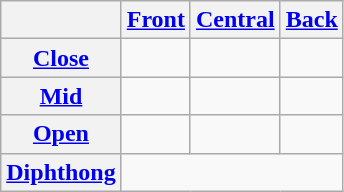<table class="wikitable" style="text-align: center;">
<tr>
<th></th>
<th><a href='#'>Front</a></th>
<th><a href='#'>Central</a></th>
<th><a href='#'>Back</a></th>
</tr>
<tr>
<th><a href='#'>Close</a></th>
<td></td>
<td></td>
<td></td>
</tr>
<tr>
<th><a href='#'>Mid</a></th>
<td></td>
<td></td>
<td></td>
</tr>
<tr>
<th><a href='#'>Open</a></th>
<td></td>
<td></td>
<td></td>
</tr>
<tr>
<th><a href='#'>Diphthong</a></th>
<td colspan="3"></td>
</tr>
</table>
